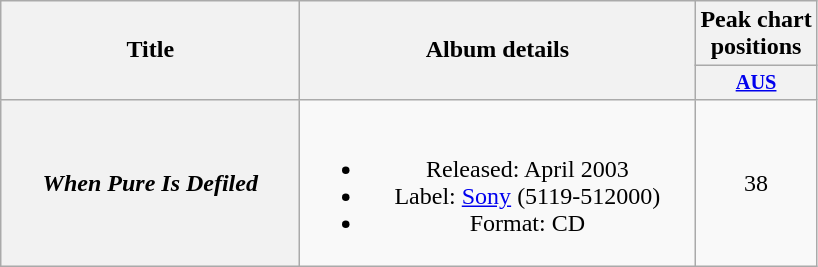<table class="wikitable plainrowheaders" style="text-align:center;" border="1">
<tr>
<th scope="col" rowspan="2" style="width:12em;">Title</th>
<th scope="col" rowspan="2" style="width:16em;">Album details</th>
<th scope="col" colspan="1">Peak chart<br>positions</th>
</tr>
<tr>
<th scope="col" style="font-size:85%"><a href='#'>AUS</a><br></th>
</tr>
<tr>
<th scope="row"><em>When Pure Is Defiled</em></th>
<td><br><ul><li>Released: April 2003</li><li>Label: <a href='#'>Sony</a> (5119-512000)</li><li>Format: CD</li></ul></td>
<td align="center">38</td>
</tr>
</table>
